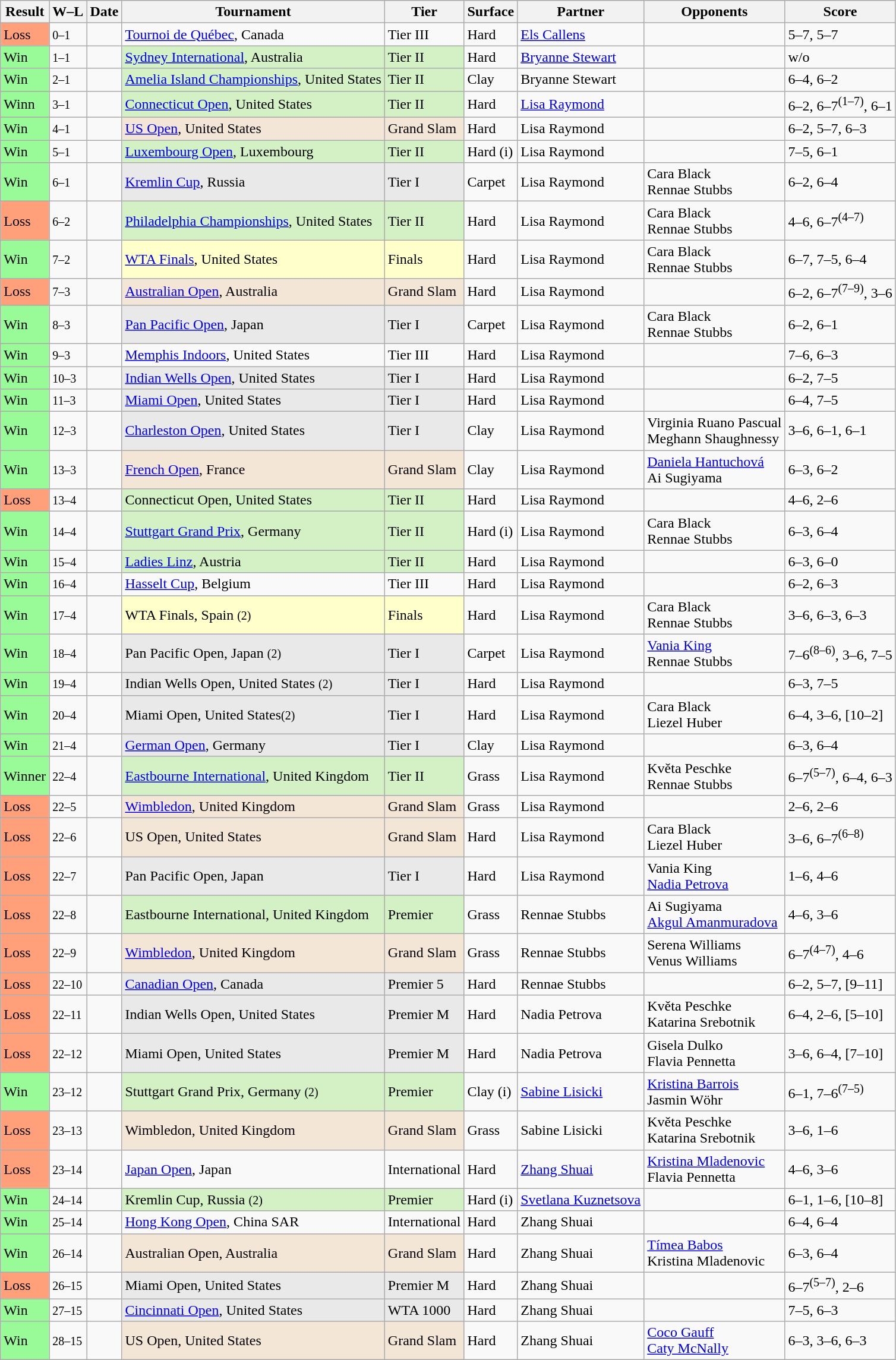<table class="sortable wikitable">
<tr>
<th>Result</th>
<th class=unsortable>W–L</th>
<th>Date</th>
<th>Tournament</th>
<th>Tier</th>
<th>Surface</th>
<th>Partner</th>
<th>Opponents</th>
<th class=unsortable>Score</th>
</tr>
<tr>
<td style=background:#ffa07a>Loss</td>
<td><small>0–1</small></td>
<td><a href='#'></a></td>
<td><a href='#'>Tournoi de Québec</a>, Canada</td>
<td>Tier III</td>
<td>Hard</td>
<td> <a href='#'>Els Callens</a></td>
<td></td>
<td>5–7, 5–7</td>
</tr>
<tr>
<td style=background:#98fb98>Win</td>
<td><small>1–1</small></td>
<td></td>
<td style=background:#d4f1c5><a href='#'>Sydney International</a>, Australia</td>
<td style=background:#d4f1c5>Tier II</td>
<td>Hard</td>
<td> <a href='#'>Bryanne Stewart</a></td>
<td></td>
<td>w/o</td>
</tr>
<tr>
<td style=background:#98fb98>Win</td>
<td><small>2–1</small></td>
<td></td>
<td style=background:#d4f1c5><a href='#'>Amelia Island Championships</a>, United States</td>
<td style=background:#d4f1c5>Tier II</td>
<td>Clay</td>
<td> Bryanne Stewart</td>
<td></td>
<td>6–4, 6–2</td>
</tr>
<tr>
<td style=background:#98fb98>Winn</td>
<td><small>3–1</small></td>
<td><a href='#'></a></td>
<td style=background:#d4f1c5><a href='#'>Connecticut Open</a>, United States</td>
<td style=background:#d4f1c5>Tier II</td>
<td>Hard</td>
<td> <a href='#'>Lisa Raymond</a></td>
<td></td>
<td>6–2, 6–7<sup>(1–7)</sup>, 6–1</td>
</tr>
<tr>
<td style=background:#98fb98>Win</td>
<td><small>4–1</small></td>
<td><a href='#'></a></td>
<td style=background:#f3e6d7><a href='#'>US Open</a>, United States</td>
<td style=background:#f3e6d7>Grand Slam</td>
<td>Hard</td>
<td> Lisa Raymond</td>
<td></td>
<td>6–2, 5–7, 6–3</td>
</tr>
<tr>
<td style=background:#98fb98>Win</td>
<td><small>5–1</small></td>
<td></td>
<td style=background:#d4f1c5><a href='#'>Luxembourg Open</a>, Luxembourg</td>
<td style=background:#d4f1c5>Tier II</td>
<td>Hard (i)</td>
<td> Lisa Raymond</td>
<td></td>
<td>7–5, 6–1</td>
</tr>
<tr>
<td style=background:#98fb98>Win</td>
<td><small>6–1</small></td>
<td><a href='#'></a></td>
<td style=background:#e9e9e9><a href='#'>Kremlin Cup</a>, Russia</td>
<td style=background:#e9e9e9>Tier I</td>
<td>Carpet</td>
<td> Lisa Raymond</td>
<td> Cara Black<br> Rennae Stubbs</td>
<td>6–2, 6–4</td>
</tr>
<tr>
<td style=background:#ffa07a>Loss</td>
<td><small>6–2</small></td>
<td></td>
<td style=background:#d4f1c5><a href='#'>Philadelphia Championships</a>, United States</td>
<td style=background:#d4f1c5>Tier II</td>
<td>Hard</td>
<td> Lisa Raymond</td>
<td> Cara Black<br> Rennae Stubbs</td>
<td>4–6, 6–7<sup>(4–7)</sup></td>
</tr>
<tr>
<td style=background:#98fb98>Win</td>
<td><small>7–2</small></td>
<td><a href='#'></a></td>
<td style=background:#ffffcc><a href='#'>WTA Finals</a>, United States</td>
<td style=background:#ffffcc>Finals</td>
<td>Hard</td>
<td> Lisa Raymond</td>
<td> Cara Black<br> Rennae Stubbs</td>
<td>6–7, 7–5, 6–4</td>
</tr>
<tr>
<td style=background:#ffa07a>Loss</td>
<td><small>7–3</small></td>
<td><a href='#'></a></td>
<td style=background:#f3e6d7><a href='#'>Australian Open</a>, Australia</td>
<td style=background:#f3e6d7>Grand Slam</td>
<td>Hard</td>
<td> Lisa Raymond</td>
<td></td>
<td>6–2, 6–7<sup>(7–9)</sup>, 3–6</td>
</tr>
<tr>
<td style=background:#98fb98>Win</td>
<td><small>8–3</small></td>
<td><a href='#'></a></td>
<td style=background:#e9e9e9><a href='#'>Pan Pacific Open</a>, Japan</td>
<td style=background:#e9e9e9>Tier I</td>
<td>Carpet</td>
<td> Lisa Raymond</td>
<td> Cara Black<br> Rennae Stubbs</td>
<td>6–2, 6–1</td>
</tr>
<tr>
<td style=background:#98fb98>Win</td>
<td><small>9–3</small></td>
<td></td>
<td><a href='#'>Memphis Indoors</a>, United States</td>
<td>Tier III</td>
<td>Hard</td>
<td> Lisa Raymond</td>
<td></td>
<td>7–6, 6–3</td>
</tr>
<tr>
<td style=background:#98fb98>Win</td>
<td><small>10–3</small></td>
<td><a href='#'></a></td>
<td style=background:#e9e9e9><a href='#'>Indian Wells Open</a>, United States</td>
<td style=background:#e9e9e9>Tier I</td>
<td>Hard</td>
<td> Lisa Raymond</td>
<td></td>
<td>6–2, 7–5</td>
</tr>
<tr>
<td style=background:#98fb98>Win</td>
<td><small>11–3</small></td>
<td><a href='#'></a></td>
<td style=background:#e9e9e9><a href='#'>Miami Open</a>, United States</td>
<td style=background:#e9e9e9>Tier I</td>
<td>Hard</td>
<td> Lisa Raymond</td>
<td></td>
<td>6–4, 7–5</td>
</tr>
<tr>
<td style=background:#98fb98>Win</td>
<td><small>12–3</small></td>
<td><a href='#'></a></td>
<td style=background:#e9e9e9><a href='#'>Charleston Open</a>, United States</td>
<td style=background:#e9e9e9>Tier I</td>
<td>Clay</td>
<td> Lisa Raymond</td>
<td> Virginia Ruano Pascual<br> Meghann Shaughnessy</td>
<td>3–6, 6–1, 6–1</td>
</tr>
<tr>
<td style=background:#98fb98>Win</td>
<td><small>13–3</small></td>
<td><a href='#'></a></td>
<td style=background:#f3e6d7><a href='#'>French Open</a>, France</td>
<td style=background:#f3e6d7>Grand Slam</td>
<td>Clay</td>
<td> Lisa Raymond</td>
<td> <a href='#'>Daniela Hantuchová</a><br> Ai Sugiyama</td>
<td>6–3, 6–2</td>
</tr>
<tr>
<td style=background:#ffa07a>Loss</td>
<td><small>13–4</small></td>
<td><a href='#'></a></td>
<td style=background:#d4f1c5>Connecticut Open, United States</td>
<td style=background:#d4f1c5>Tier II</td>
<td>Hard</td>
<td> Lisa Raymond</td>
<td></td>
<td>4–6, 2–6</td>
</tr>
<tr>
<td style=background:#98fb98>Win</td>
<td><small>14–4</small></td>
<td></td>
<td style=background:#d4f1c5><a href='#'>Stuttgart Grand Prix</a>, Germany</td>
<td style=background:#d4f1c5>Tier II</td>
<td>Hard (i)</td>
<td> Lisa Raymond</td>
<td> Cara Black<br> Rennae Stubbs</td>
<td>6–3, 6–4</td>
</tr>
<tr>
<td style=background:#98fb98>Win</td>
<td><small>15–4</small></td>
<td><a href='#'></a></td>
<td style=background:#d4f1c5><a href='#'>Ladies Linz</a>, Austria</td>
<td style=background:#d4f1c5>Tier II</td>
<td>Hard</td>
<td> Lisa Raymond</td>
<td></td>
<td>6–3, 6–0</td>
</tr>
<tr>
<td style=background:#98fb98>Win</td>
<td><small>16–4</small></td>
<td></td>
<td><a href='#'>Hasselt Cup</a>, Belgium</td>
<td>Tier III</td>
<td>Hard</td>
<td> Lisa Raymond</td>
<td></td>
<td>6–2, 6–3</td>
</tr>
<tr>
<td style=background:#98fb98>Win</td>
<td><small>17–4</small></td>
<td><a href='#'></a></td>
<td style=background:#ffffcc>WTA Finals, Spain <small>(2)</small></td>
<td style=background:#ffffcc>Finals</td>
<td>Hard</td>
<td> Lisa Raymond</td>
<td> Cara Black<br> Rennae Stubbs</td>
<td>3–6, 6–3, 6–3</td>
</tr>
<tr>
<td style=background:#98fb98>Win</td>
<td><small>18–4</small></td>
<td><a href='#'></a></td>
<td style=background:#e9e9e9>Pan Pacific Open, Japan <small>(2)</small></td>
<td style=background:#e9e9e9>Tier I</td>
<td>Carpet</td>
<td> Lisa Raymond</td>
<td> <a href='#'>Vania King</a><br> Rennae Stubbs</td>
<td>7–6<sup>(8–6)</sup>, 3–6, 7–5</td>
</tr>
<tr>
<td style=background:#98fb98>Win</td>
<td><small>19–4</small></td>
<td><a href='#'></a></td>
<td style=background:#e9e9e9>Indian Wells Open, United States <small>(2)</small></td>
<td style=background:#e9e9e9>Tier I</td>
<td>Hard</td>
<td> Lisa Raymond</td>
<td></td>
<td>6–3, 7–5</td>
</tr>
<tr>
<td style=background:#98fb98>Win</td>
<td><small>20–4</small></td>
<td><a href='#'></a></td>
<td style=background:#e9e9e9>Miami Open, United States<small>(2)</small></td>
<td style=background:#e9e9e9>Tier I</td>
<td>Hard</td>
<td> Lisa Raymond</td>
<td> Cara Black<br> Liezel Huber</td>
<td>6–4, 3–6, [10–2]</td>
</tr>
<tr>
<td style=background:#98fb98>Win</td>
<td><small>21–4</small></td>
<td><a href='#'></a></td>
<td style=background:#e9e9e9><a href='#'>German Open</a>, Germany</td>
<td style=background:#e9e9e9>Tier I</td>
<td>Clay</td>
<td> Lisa Raymond</td>
<td></td>
<td>6–3, 6–4</td>
</tr>
<tr>
<td style=background:#98fb98>Winner</td>
<td><small>22–4</small></td>
<td><a href='#'></a></td>
<td style=background:#d4f1c5><a href='#'>Eastbourne International</a>, United Kingdom</td>
<td style=background:#d4f1c5>Tier II</td>
<td>Grass</td>
<td> Lisa Raymond</td>
<td> Květa Peschke<br> Rennae Stubbs</td>
<td>6–7<sup>(5–7)</sup>, 6–4, 6–3</td>
</tr>
<tr>
<td style=background:#ffa07a>Loss</td>
<td><small>22–5</small></td>
<td><a href='#'></a></td>
<td style=background:#f3e6d7><a href='#'>Wimbledon</a>, United Kingdom</td>
<td style=background:#f3e6d7>Grand Slam</td>
<td>Grass</td>
<td> Lisa Raymond</td>
<td></td>
<td>2–6, 2–6</td>
</tr>
<tr>
<td style=background:#ffa07a>Loss</td>
<td><small>22–6</small></td>
<td><a href='#'></a></td>
<td style=background:#f3e6d7>US Open, United States</td>
<td style=background:#f3e6d7>Grand Slam</td>
<td>Hard</td>
<td> Lisa Raymond</td>
<td> Cara Black<br> Liezel Huber</td>
<td>3–6, 6–7<sup>(6–8)</sup></td>
</tr>
<tr>
<td style=background:#ffa07a>Loss</td>
<td><small>22–7</small></td>
<td><a href='#'></a></td>
<td style=background:#e9e9e9>Pan Pacific Open, Japan</td>
<td style=background:#e9e9e9>Tier I</td>
<td>Hard</td>
<td> Lisa Raymond</td>
<td> Vania King<br> <a href='#'>Nadia Petrova</a></td>
<td>1–6, 4–6</td>
</tr>
<tr>
<td style=background:#ffa07a>Loss</td>
<td><small>22–8</small></td>
<td><a href='#'></a></td>
<td style=background:#d4f1c5>Eastbourne International, United Kingdom</td>
<td style=background:#d4f1c5>Premier</td>
<td>Grass</td>
<td> Rennae Stubbs</td>
<td> Ai Sugiyama<br> <a href='#'>Akgul Amanmuradova</a></td>
<td>4–6, 3–6</td>
</tr>
<tr>
<td style=background:#ffa07a>Loss</td>
<td><small>22–9</small></td>
<td><a href='#'></a></td>
<td style=background:#f3e6d7><a href='#'>Wimbledon</a>, United Kingdom</td>
<td style=background:#f3e6d7>Grand Slam</td>
<td>Grass</td>
<td> Rennae Stubbs</td>
<td> Serena Williams<br> Venus Williams</td>
<td>6–7<sup>(4–7)</sup>, 4–6</td>
</tr>
<tr>
<td style=background:#ffa07a>Loss</td>
<td><small>22–10</small></td>
<td><a href='#'></a></td>
<td style=background:#e9e9e9><a href='#'>Canadian Open</a>, Canada</td>
<td style=background:#e9e9e9>Premier 5</td>
<td>Hard</td>
<td> Rennae Stubbs</td>
<td></td>
<td>6–2, 5–7, [9–11]</td>
</tr>
<tr>
<td style=background:#ffa07a>Loss</td>
<td><small>22–11</small></td>
<td><a href='#'></a></td>
<td style=background:#e9e9e9>Indian Wells Open, United States</td>
<td style=background:#e9e9e9>Premier M</td>
<td>Hard</td>
<td> Nadia Petrova</td>
<td> Květa Peschke<br> Katarina Srebotnik</td>
<td>6–4, 2–6, [5–10]</td>
</tr>
<tr>
<td style=background:#ffa07a>Loss</td>
<td><small>22–12</small></td>
<td><a href='#'></a></td>
<td style=background:#e9e9e9>Miami Open, United States</td>
<td style=background:#e9e9e9>Premier M</td>
<td>Hard</td>
<td> Nadia Petrova</td>
<td> Gisela Dulko<br> Flavia Pennetta</td>
<td>3–6, 6–4, [7–10]</td>
</tr>
<tr>
<td style=background:#98fb98>Win</td>
<td><small>23–12</small></td>
<td><a href='#'></a></td>
<td style=background:#d4f1c5>Stuttgart Grand Prix, Germany <small>(2)</small></td>
<td style=background:#d4f1c5>Premier</td>
<td>Clay (i)</td>
<td> <a href='#'>Sabine Lisicki</a></td>
<td> <a href='#'>Kristina Barrois</a><br> Jasmin Wöhr</td>
<td>6–1, 7–6<sup>(7–5)</sup></td>
</tr>
<tr>
<td style=background:#ffa07a>Loss</td>
<td><small>23–13</small></td>
<td><a href='#'></a></td>
<td style=background:#f3e6d7>Wimbledon, United Kingdom</td>
<td style=background:#f3e6d7>Grand Slam</td>
<td>Grass</td>
<td> Sabine Lisicki</td>
<td> Květa Peschke<br> Katarina Srebotnik</td>
<td>3–6, 1–6</td>
</tr>
<tr>
<td style=background:#ffa07a>Loss</td>
<td><small>23–14</small></td>
<td><a href='#'></a></td>
<td><a href='#'>Japan Open</a>, Japan</td>
<td>International</td>
<td>Hard</td>
<td> <a href='#'>Zhang Shuai</a></td>
<td> <a href='#'>Kristina Mladenovic</a><br> Flavia Pennetta</td>
<td>4–6, 3–6</td>
</tr>
<tr>
<td style=background:#98fb98>Win</td>
<td><small>24–14</small></td>
<td><a href='#'></a></td>
<td style=background:#d4f1c5>Kremlin Cup, Russia <small>(2)</small></td>
<td style=background:#d4f1c5>Premier</td>
<td>Hard (i)</td>
<td> <a href='#'>Svetlana Kuznetsova</a></td>
<td></td>
<td>6–1, 1–6, [10–8]</td>
</tr>
<tr>
<td style=background:#98fb98>Win</td>
<td><small>25–14</small></td>
<td><a href='#'></a></td>
<td><a href='#'>Hong Kong Open</a>, China SAR</td>
<td>International</td>
<td>Hard</td>
<td> Zhang Shuai</td>
<td></td>
<td>6–4, 6–4</td>
</tr>
<tr>
<td style=background:#98fb98>Win</td>
<td><small>26–14</small></td>
<td><a href='#'></a></td>
<td style=background:#f3e6d7>Australian Open, Australia</td>
<td style=background:#f3e6d7>Grand Slam</td>
<td>Hard</td>
<td> Zhang Shuai</td>
<td> <a href='#'>Tímea Babos</a><br> Kristina Mladenovic</td>
<td>6–3, 6–4</td>
</tr>
<tr>
<td style=background:#ffa07a>Loss</td>
<td><small>26–15</small></td>
<td><a href='#'></a></td>
<td style=background:#e9e9e9>Miami Open, United States</td>
<td style=background:#e9e9e9>Premier M</td>
<td>Hard</td>
<td> Zhang Shuai</td>
<td></td>
<td>6–7<sup>(5–7)</sup>, 2–6</td>
</tr>
<tr>
<td style=background:#98fb98>Win</td>
<td><small>27–15</small></td>
<td><a href='#'></a></td>
<td style=background:#e9e9e9><a href='#'>Cincinnati Open</a>, United States</td>
<td style=background:#e9e9e9>WTA 1000</td>
<td>Hard</td>
<td> Zhang Shuai</td>
<td></td>
<td>7–5, 6–3</td>
</tr>
<tr>
<td bgcolor=98FB98>Win</td>
<td><small>28–15</small></td>
<td><a href='#'></a></td>
<td style="background:#f3e6d7;">US Open, United States</td>
<td style="background:#f3e6d7;">Grand Slam</td>
<td>Hard</td>
<td> Zhang Shuai</td>
<td> <a href='#'>Coco Gauff</a> <br>  <a href='#'>Caty McNally</a></td>
<td>6–3, 3–6, 6–3</td>
</tr>
</table>
